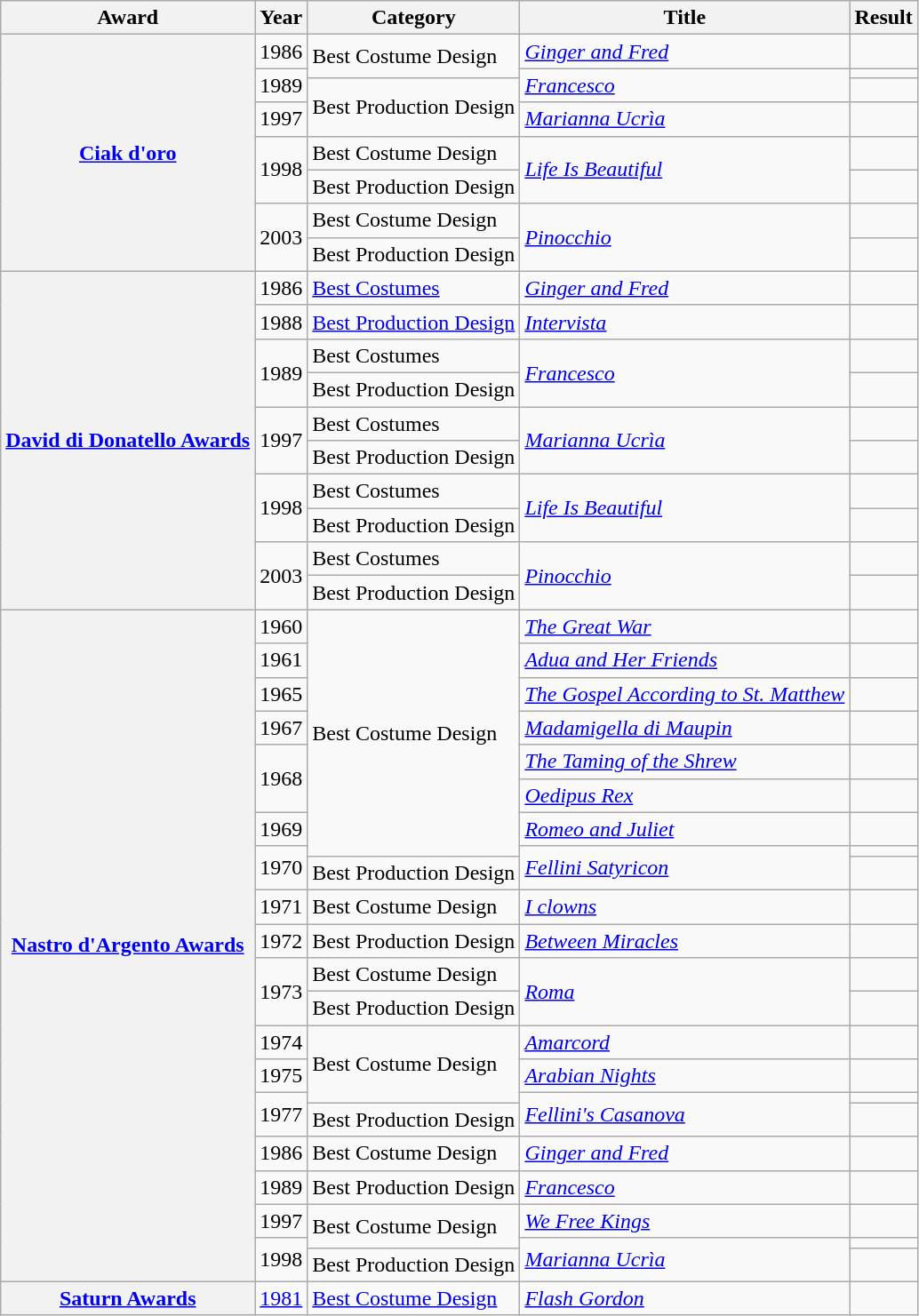<table class="wikitable sortable">
<tr>
<th scope="col">Award</th>
<th scope="col">Year</th>
<th scope="col">Category</th>
<th scope="col">Title</th>
<th scope="col">Result</th>
</tr>
<tr>
<th rowspan="8" scope="row" style="text-align:center;"><a href='#'>Ciak d'oro</a></th>
<td style="text-align:center;">1986</td>
<td rowspan="2">Best Costume Design</td>
<td><em><a href='#'>Ginger and Fred</a></em></td>
<td></td>
</tr>
<tr>
<td rowspan="2" style="text-align:center;">1989</td>
<td rowspan="2"><em><a href='#'>Francesco</a></em></td>
<td></td>
</tr>
<tr>
<td rowspan="2">Best Production Design</td>
<td></td>
</tr>
<tr>
<td style="text-align:center;">1997</td>
<td><em><a href='#'>Marianna Ucrìa</a></em></td>
<td></td>
</tr>
<tr>
<td rowspan="2" style="text-align:center;">1998</td>
<td>Best Costume Design</td>
<td rowspan="2"><em><a href='#'>Life Is Beautiful</a></em></td>
<td></td>
</tr>
<tr>
<td>Best Production Design</td>
<td></td>
</tr>
<tr>
<td rowspan="2" style="text-align:center;">2003</td>
<td>Best Costume Design</td>
<td rowspan="2"><em><a href='#'>Pinocchio</a></em></td>
<td></td>
</tr>
<tr>
<td>Best Production Design</td>
<td></td>
</tr>
<tr>
<th rowspan="10" scope="row" style="text-align:center;"><a href='#'>David di Donatello Awards</a></th>
<td style="text-align:center;">1986</td>
<td><a href='#'>Best Costumes</a></td>
<td><em><a href='#'>Ginger and Fred</a></em></td>
<td></td>
</tr>
<tr>
<td style="text-align:center;">1988</td>
<td><a href='#'>Best Production Design</a></td>
<td><em><a href='#'>Intervista</a></em></td>
<td></td>
</tr>
<tr>
<td rowspan="2" style="text-align:center;">1989</td>
<td>Best Costumes</td>
<td rowspan="2"><em><a href='#'>Francesco</a></em></td>
<td></td>
</tr>
<tr>
<td>Best Production Design</td>
<td></td>
</tr>
<tr>
<td rowspan="2" style="text-align:center;">1997</td>
<td>Best Costumes</td>
<td rowspan="2"><em><a href='#'>Marianna Ucrìa</a></em></td>
<td></td>
</tr>
<tr>
<td>Best Production Design</td>
<td></td>
</tr>
<tr>
<td rowspan="2" style="text-align:center;">1998</td>
<td>Best Costumes</td>
<td rowspan="2"><em><a href='#'>Life Is Beautiful</a></em></td>
<td></td>
</tr>
<tr>
<td>Best Production Design</td>
<td></td>
</tr>
<tr>
<td rowspan="2" style="text-align:center;">2003</td>
<td>Best Costumes</td>
<td rowspan="2"><em><a href='#'>Pinocchio</a></em></td>
<td></td>
</tr>
<tr>
<td>Best Production Design</td>
<td></td>
</tr>
<tr>
<th rowspan="22" scope="row" style="text-align:center;"><a href='#'>Nastro d'Argento Awards</a></th>
<td style="text-align:center;">1960</td>
<td rowspan="8">Best Costume Design</td>
<td><em><a href='#'>The Great War</a></em></td>
<td></td>
</tr>
<tr>
<td style="text-align:center;">1961</td>
<td><em><a href='#'>Adua and Her Friends</a></em></td>
<td></td>
</tr>
<tr>
<td style="text-align:center;">1965</td>
<td><em><a href='#'>The Gospel According to St. Matthew</a></em></td>
<td></td>
</tr>
<tr>
<td style="text-align:center;">1967</td>
<td><em><a href='#'>Madamigella di Maupin</a></em></td>
<td></td>
</tr>
<tr>
<td rowspan="2" style="text-align:center;">1968</td>
<td><em><a href='#'>The Taming of the Shrew</a></em></td>
<td></td>
</tr>
<tr>
<td><em><a href='#'>Oedipus Rex</a></em></td>
<td></td>
</tr>
<tr>
<td style="text-align:center;">1969</td>
<td><em><a href='#'>Romeo and Juliet</a></em></td>
<td></td>
</tr>
<tr>
<td rowspan="2" style="text-align:center;">1970</td>
<td rowspan="2"><em><a href='#'>Fellini Satyricon</a></em></td>
<td></td>
</tr>
<tr>
<td>Best Production Design</td>
<td></td>
</tr>
<tr>
<td style="text-align:center;">1971</td>
<td>Best Costume Design</td>
<td><em><a href='#'>I clowns</a></em></td>
<td></td>
</tr>
<tr>
<td style="text-align:center;">1972</td>
<td>Best Production Design</td>
<td><em><a href='#'>Between Miracles</a></em></td>
<td></td>
</tr>
<tr>
<td rowspan="2" style="text-align:center;">1973</td>
<td>Best Costume Design</td>
<td rowspan="2"><em><a href='#'>Roma</a></em></td>
<td></td>
</tr>
<tr>
<td>Best Production Design</td>
<td></td>
</tr>
<tr>
<td style="text-align:center;">1974</td>
<td rowspan="3">Best Costume Design</td>
<td><em><a href='#'>Amarcord</a></em></td>
<td></td>
</tr>
<tr>
<td style="text-align:center;">1975</td>
<td><em><a href='#'>Arabian Nights</a></em></td>
<td></td>
</tr>
<tr>
<td rowspan="2" style="text-align:center;">1977</td>
<td rowspan="2"><em><a href='#'>Fellini's Casanova</a></em></td>
<td></td>
</tr>
<tr>
<td>Best Production Design</td>
<td></td>
</tr>
<tr>
<td style="text-align:center;">1986</td>
<td>Best Costume Design</td>
<td><em><a href='#'>Ginger and Fred</a></em></td>
<td></td>
</tr>
<tr>
<td style="text-align:center;">1989</td>
<td>Best Production Design</td>
<td><em><a href='#'>Francesco</a></em></td>
<td></td>
</tr>
<tr>
<td style="text-align:center;">1997</td>
<td rowspan="2">Best Costume Design</td>
<td><em><a href='#'>We Free Kings</a></em></td>
<td></td>
</tr>
<tr>
<td rowspan="2" style="text-align:center;">1998</td>
<td rowspan="2"><em><a href='#'>Marianna Ucrìa</a></em></td>
<td></td>
</tr>
<tr>
<td>Best Production Design</td>
<td></td>
</tr>
<tr>
<th scope="row" style="text-align:center;"><a href='#'>Saturn Awards</a></th>
<td style="text-align:center;"><a href='#'>1981</a></td>
<td><a href='#'>Best Costume Design</a></td>
<td><em><a href='#'>Flash Gordon</a></em></td>
<td></td>
</tr>
</table>
